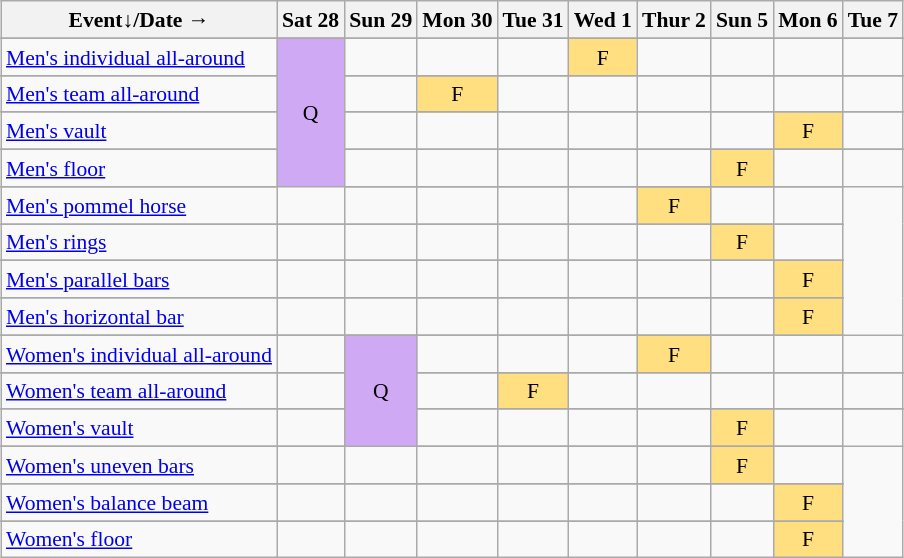<table class="wikitable" style="margin:0.5em auto; font-size:90%; line-height:1.25em;">
<tr align="center">
<th>Event↓/Date →</th>
<th>Sat 28</th>
<th>Sun 29</th>
<th>Mon 30</th>
<th>Tue 31</th>
<th>Wed 1</th>
<th>Thur 2</th>
<th>Sun 5</th>
<th>Mon 6</th>
<th>Tue 7</th>
</tr>
<tr>
</tr>
<tr align="center">
<td align="left"><a href='#'>Men's individual all-around</a></td>
<td rowspan=8 bgcolor="#D0A9F5">Q</td>
<td></td>
<td></td>
<td></td>
<td bgcolor="#FFDF80">F</td>
<td></td>
<td></td>
<td></td>
<td></td>
</tr>
<tr>
</tr>
<tr align="center">
<td align="left"><a href='#'>Men's team all-around</a></td>
<td></td>
<td bgcolor="#FFDF80">F</td>
<td></td>
<td></td>
<td></td>
<td></td>
<td></td>
<td></td>
</tr>
<tr>
</tr>
<tr align="center">
<td align="left"><a href='#'>Men's vault</a></td>
<td></td>
<td></td>
<td></td>
<td></td>
<td></td>
<td></td>
<td bgcolor="#FFDF80">F</td>
<td></td>
</tr>
<tr>
</tr>
<tr align="center">
<td align="left"><a href='#'>Men's floor</a></td>
<td></td>
<td></td>
<td></td>
<td></td>
<td></td>
<td bgcolor="#FFDF80">F</td>
<td></td>
<td></td>
</tr>
<tr>
</tr>
<tr align="center">
<td align="left"><a href='#'>Men's pommel horse</a></td>
<td></td>
<td></td>
<td></td>
<td></td>
<td></td>
<td bgcolor="#FFDF80">F</td>
<td></td>
<td></td>
</tr>
<tr>
</tr>
<tr align="center">
<td align="left"><a href='#'>Men's rings</a></td>
<td></td>
<td></td>
<td></td>
<td></td>
<td></td>
<td></td>
<td bgcolor="#FFDF80">F</td>
<td></td>
</tr>
<tr>
</tr>
<tr align="center">
<td align="left"><a href='#'>Men's parallel bars</a></td>
<td></td>
<td></td>
<td></td>
<td></td>
<td></td>
<td></td>
<td></td>
<td bgcolor="#FFDF80">F</td>
</tr>
<tr>
</tr>
<tr align="center">
<td align="left"><a href='#'>Men's horizontal bar</a></td>
<td></td>
<td></td>
<td></td>
<td></td>
<td></td>
<td></td>
<td></td>
<td bgcolor="#FFDF80">F</td>
</tr>
<tr>
</tr>
<tr align="center">
<td align="left"><a href='#'>Women's individual all-around</a></td>
<td></td>
<td rowspan=6 bgcolor="#D0A9F5">Q</td>
<td></td>
<td></td>
<td></td>
<td bgcolor="#FFDF80">F</td>
<td></td>
<td></td>
<td></td>
</tr>
<tr>
</tr>
<tr align="center">
<td align="left"><a href='#'>Women's team all-around</a></td>
<td></td>
<td></td>
<td bgcolor="#FFDF80">F</td>
<td></td>
<td></td>
<td></td>
<td></td>
<td></td>
</tr>
<tr>
</tr>
<tr align="center">
<td align="left"><a href='#'>Women's vault</a></td>
<td></td>
<td></td>
<td></td>
<td></td>
<td></td>
<td bgcolor="#FFDF80">F</td>
<td></td>
<td></td>
</tr>
<tr>
</tr>
<tr align="center">
<td align="left"><a href='#'>Women's uneven bars</a></td>
<td></td>
<td></td>
<td></td>
<td></td>
<td></td>
<td></td>
<td bgcolor="#FFDF80">F</td>
<td></td>
</tr>
<tr>
</tr>
<tr align="center">
<td align="left"><a href='#'>Women's balance beam</a></td>
<td></td>
<td></td>
<td></td>
<td></td>
<td></td>
<td></td>
<td></td>
<td bgcolor="#FFDF80">F</td>
</tr>
<tr>
</tr>
<tr align="center">
<td align="left"><a href='#'>Women's floor</a></td>
<td></td>
<td></td>
<td></td>
<td></td>
<td></td>
<td></td>
<td></td>
<td bgcolor="#FFDF80">F</td>
</tr>
</table>
